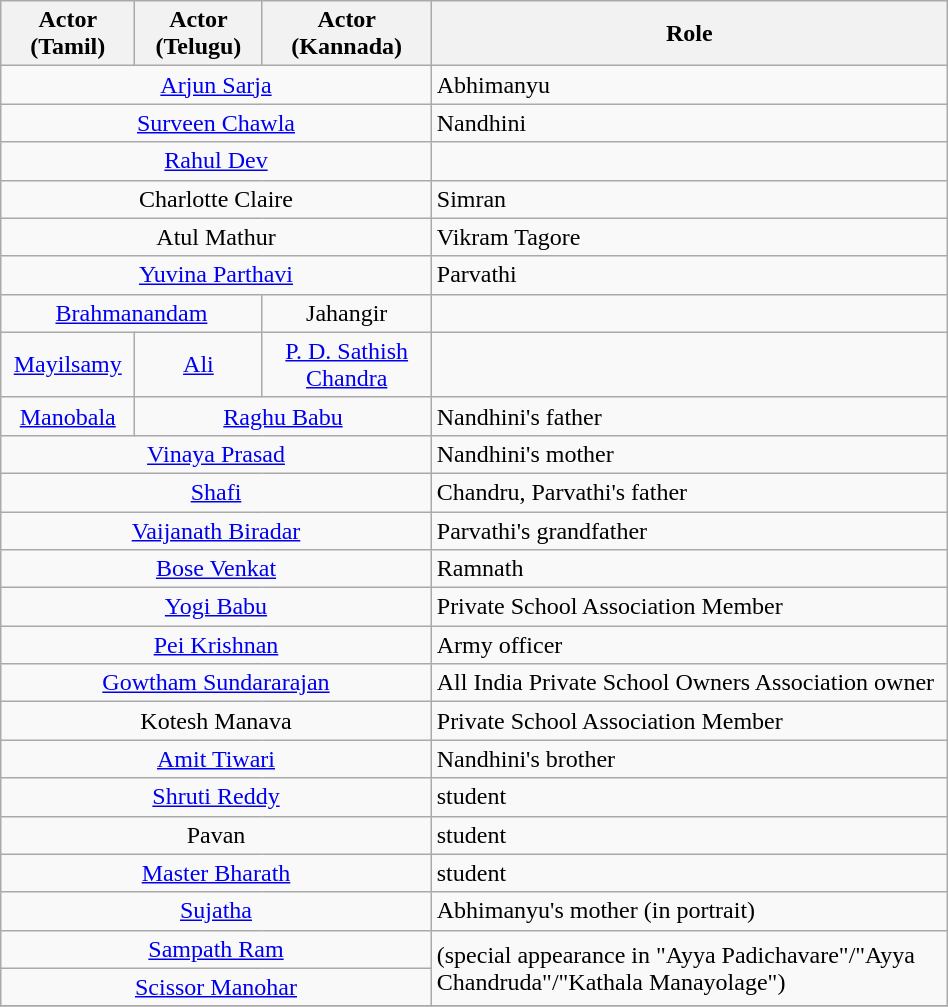<table class="wikitable" style="width:50%;">
<tr>
<th>Actor (Tamil)</th>
<th>Actor (Telugu)</th>
<th>Actor (Kannada)</th>
<th>Role</th>
</tr>
<tr>
<td colspan="3" style="text-align:center;"><a href='#'>Arjun Sarja</a></td>
<td>Abhimanyu</td>
</tr>
<tr>
<td colspan="3" style="text-align:center;"><a href='#'>Surveen Chawla</a></td>
<td>Nandhini</td>
</tr>
<tr>
<td colspan="3" style="text-align:center;"><a href='#'>Rahul Dev</a></td>
<td></td>
</tr>
<tr>
<td colspan="3" style="text-align:center;">Charlotte Claire</td>
<td>Simran</td>
</tr>
<tr>
<td colspan="3" style="text-align:center;">Atul Mathur</td>
<td>Vikram Tagore</td>
</tr>
<tr>
<td colspan="3" style="text-align:center;"><a href='#'>Yuvina Parthavi</a></td>
<td>Parvathi</td>
</tr>
<tr>
<td colspan="2" style="text-align:center;"><a href='#'>Brahmanandam</a></td>
<td style="text-align:center;">Jahangir</td>
<td></td>
</tr>
<tr>
<td style="text-align:center;"><a href='#'>Mayilsamy</a></td>
<td style="text-align:center;"><a href='#'>Ali</a></td>
<td style="text-align:center;"><a href='#'>P. D. Sathish Chandra</a></td>
<td></td>
</tr>
<tr>
<td style="text-align:center;"><a href='#'>Manobala</a></td>
<td colspan="2" style="text-align:center;"><a href='#'>Raghu Babu</a></td>
<td>Nandhini's father</td>
</tr>
<tr>
<td colspan="3" style="text-align:center;"><a href='#'>Vinaya Prasad</a></td>
<td>Nandhini's mother</td>
</tr>
<tr>
<td colspan="3" style="text-align:center;"><a href='#'>Shafi</a></td>
<td>Chandru, Parvathi's father</td>
</tr>
<tr>
<td colspan="3" style="text-align:center;"><a href='#'>Vaijanath Biradar</a></td>
<td>Parvathi's grandfather</td>
</tr>
<tr>
<td colspan="3" style="text-align:center;"><a href='#'>Bose Venkat</a></td>
<td>Ramnath</td>
</tr>
<tr>
<td colspan="3" style="text-align:center;"><a href='#'>Yogi Babu</a></td>
<td>Private School Association Member</td>
</tr>
<tr>
<td colspan="3" style="text-align:center;"><a href='#'>Pei Krishnan</a></td>
<td>Army officer</td>
</tr>
<tr>
<td colspan="3" style="text-align:center;"><a href='#'>Gowtham Sundararajan</a></td>
<td>All India Private School Owners Association owner</td>
</tr>
<tr>
<td colspan="3" style="text-align:center;">Kotesh Manava</td>
<td>Private School Association Member</td>
</tr>
<tr>
<td colspan="3" style="text-align:center;"><a href='#'>Amit Tiwari</a></td>
<td>Nandhini's brother</td>
</tr>
<tr>
<td colspan="3" style="text-align:center;"><a href='#'> Shruti Reddy</a></td>
<td>student</td>
</tr>
<tr>
<td colspan="3" style="text-align:center;">Pavan</td>
<td>student</td>
</tr>
<tr>
<td colspan="3" style="text-align:center;"><a href='#'>Master Bharath</a></td>
<td>student</td>
</tr>
<tr>
<td colspan="3" style="text-align:center;"><a href='#'>Sujatha</a></td>
<td>Abhimanyu's mother (in portrait)</td>
</tr>
<tr>
<td colspan="3" style="text-align:center;"><a href='#'>Sampath Ram</a></td>
<td rowspan=2">(special appearance in "Ayya Padichavare"/"Ayya Chandruda"/"Kathala Manayolage")</td>
</tr>
<tr>
<td colspan="3" style="text-align:center;"><a href='#'>Scissor Manohar</a></td>
</tr>
<tr>
</tr>
</table>
